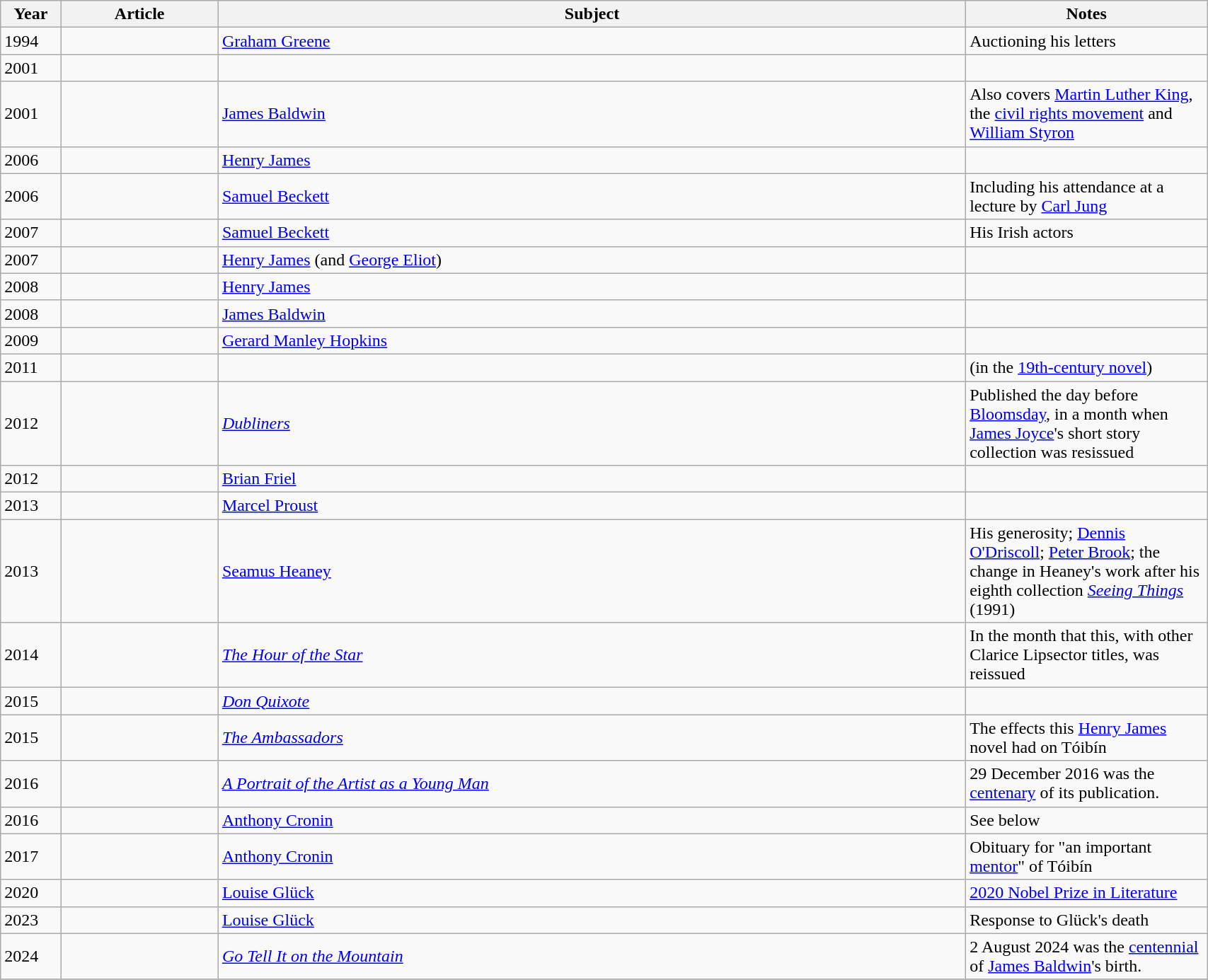<table class="wikitable sortable" style="width:90%;">
<tr>
<th style="width:5%;">Year</th>
<th class="unsortable">Article</th>
<th class="unsortable">Subject</th>
<th style="width:20%;" class="unsortable">Notes</th>
</tr>
<tr>
<td>1994</td>
<td></td>
<td><a href='#'>Graham Greene</a></td>
<td>Auctioning his letters</td>
</tr>
<tr>
<td>2001</td>
<td></td>
<td></td>
<td></td>
</tr>
<tr>
<td>2001</td>
<td></td>
<td><a href='#'>James Baldwin</a></td>
<td>Also covers <a href='#'>Martin Luther King</a>, the <a href='#'>civil rights movement</a> and <a href='#'>William Styron</a></td>
</tr>
<tr>
<td>2006</td>
<td></td>
<td><a href='#'>Henry James</a></td>
<td></td>
</tr>
<tr>
<td>2006</td>
<td></td>
<td><a href='#'>Samuel Beckett</a></td>
<td>Including his attendance at a lecture by <a href='#'>Carl Jung</a></td>
</tr>
<tr>
<td>2007</td>
<td></td>
<td><a href='#'>Samuel Beckett</a></td>
<td>His Irish actors</td>
</tr>
<tr>
<td>2007</td>
<td></td>
<td><a href='#'>Henry James</a> (and <a href='#'>George Eliot</a>)</td>
<td></td>
</tr>
<tr>
<td>2008</td>
<td></td>
<td><a href='#'>Henry James</a></td>
<td></td>
</tr>
<tr>
<td>2008</td>
<td></td>
<td><a href='#'>James Baldwin</a></td>
<td></td>
</tr>
<tr>
<td>2009</td>
<td></td>
<td><a href='#'>Gerard Manley Hopkins</a></td>
<td></td>
</tr>
<tr>
<td>2011</td>
<td></td>
<td></td>
<td>(in the <a href='#'>19th-century novel</a>)</td>
</tr>
<tr>
<td>2012</td>
<td></td>
<td><em><a href='#'>Dubliners</a></em></td>
<td>Published the day before <a href='#'>Bloomsday</a>, in a month when <a href='#'>James Joyce</a>'s short story collection was resissued</td>
</tr>
<tr>
<td>2012</td>
<td></td>
<td><a href='#'>Brian Friel</a></td>
<td></td>
</tr>
<tr>
<td>2013</td>
<td></td>
<td><a href='#'>Marcel Proust</a></td>
<td></td>
</tr>
<tr>
<td>2013</td>
<td></td>
<td><a href='#'>Seamus Heaney</a></td>
<td>His generosity; <a href='#'>Dennis O'Driscoll</a>; <a href='#'>Peter Brook</a>; the change in Heaney's work after his eighth collection <em><a href='#'>Seeing Things</a></em> (1991)</td>
</tr>
<tr>
<td>2014</td>
<td></td>
<td><em><a href='#'>The Hour of the Star</a></em></td>
<td>In the month that this, with other Clarice Lipsector titles, was reissued</td>
</tr>
<tr>
<td>2015</td>
<td></td>
<td><em><a href='#'>Don Quixote</a></em></td>
<td></td>
</tr>
<tr>
<td>2015</td>
<td></td>
<td><em><a href='#'>The Ambassadors</a></em></td>
<td>The effects this <a href='#'>Henry James</a> novel had on Tóibín</td>
</tr>
<tr>
<td>2016</td>
<td></td>
<td><em><a href='#'>A Portrait of the Artist as a Young Man</a></em></td>
<td>29 December 2016 was the <a href='#'>centenary</a> of its publication.</td>
</tr>
<tr>
<td>2016</td>
<td></td>
<td><a href='#'>Anthony Cronin</a></td>
<td>See below</td>
</tr>
<tr>
<td>2017</td>
<td></td>
<td><a href='#'>Anthony Cronin</a></td>
<td>Obituary for "an important <a href='#'>mentor</a>" of Tóibín</td>
</tr>
<tr>
<td>2020</td>
<td></td>
<td><a href='#'>Louise Glück</a></td>
<td><a href='#'>2020 Nobel Prize in Literature</a></td>
</tr>
<tr>
<td>2023</td>
<td></td>
<td><a href='#'>Louise Glück</a></td>
<td>Response to Glück's death</td>
</tr>
<tr>
<td>2024</td>
<td></td>
<td><em><a href='#'>Go Tell It on the Mountain</a></em></td>
<td>2 August 2024 was the <a href='#'>centennial</a> of <a href='#'>James Baldwin</a>'s birth.</td>
</tr>
<tr>
</tr>
</table>
